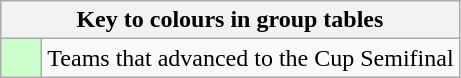<table class="wikitable" style="text-align: center;">
<tr>
<th colspan=2>Key to colours in group tables</th>
</tr>
<tr>
<td style="background:#cfc; width:20px;"></td>
<td align=left>Teams that advanced to the Cup Semifinal</td>
</tr>
</table>
